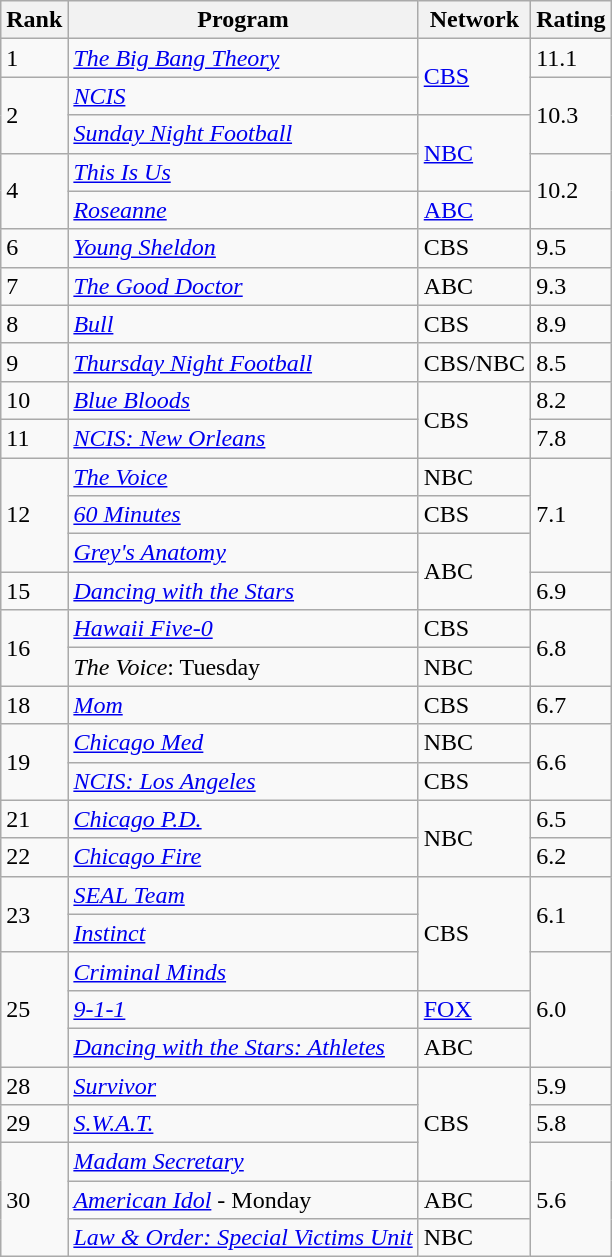<table class="wikitable">
<tr>
<th>Rank</th>
<th>Program</th>
<th>Network</th>
<th>Rating</th>
</tr>
<tr>
<td>1</td>
<td><em><a href='#'>The Big Bang Theory</a></em></td>
<td rowspan="2"><a href='#'>CBS</a></td>
<td>11.1</td>
</tr>
<tr>
<td rowspan="2">2</td>
<td><em><a href='#'>NCIS</a></em></td>
<td rowspan="2">10.3</td>
</tr>
<tr>
<td><em><a href='#'>Sunday Night Football</a></em></td>
<td rowspan="2"><a href='#'>NBC</a></td>
</tr>
<tr>
<td rowspan="2">4</td>
<td><em><a href='#'>This Is Us</a></em></td>
<td rowspan="2">10.2</td>
</tr>
<tr>
<td><em><a href='#'>Roseanne</a></em></td>
<td><a href='#'>ABC</a></td>
</tr>
<tr>
<td>6</td>
<td><em><a href='#'>Young Sheldon</a></em></td>
<td>CBS</td>
<td>9.5</td>
</tr>
<tr>
<td>7</td>
<td><em><a href='#'>The Good Doctor</a></em></td>
<td>ABC</td>
<td>9.3</td>
</tr>
<tr>
<td>8</td>
<td><em><a href='#'>Bull</a></em></td>
<td>CBS</td>
<td>8.9</td>
</tr>
<tr>
<td>9</td>
<td><em><a href='#'>Thursday Night Football</a></em></td>
<td>CBS/NBC</td>
<td>8.5</td>
</tr>
<tr>
<td>10</td>
<td><em><a href='#'>Blue Bloods</a></em></td>
<td rowspan="2">CBS</td>
<td>8.2</td>
</tr>
<tr>
<td>11</td>
<td><em><a href='#'>NCIS: New Orleans</a></em></td>
<td>7.8</td>
</tr>
<tr>
<td rowspan="3">12</td>
<td><em><a href='#'>The Voice</a></em></td>
<td>NBC</td>
<td rowspan="3">7.1</td>
</tr>
<tr>
<td><em><a href='#'>60 Minutes</a></em></td>
<td>CBS</td>
</tr>
<tr>
<td><em><a href='#'>Grey's Anatomy</a></em></td>
<td rowspan="2">ABC</td>
</tr>
<tr>
<td>15</td>
<td><em><a href='#'>Dancing with the Stars</a></em></td>
<td>6.9</td>
</tr>
<tr>
<td rowspan="2">16</td>
<td><em><a href='#'>Hawaii Five-0</a></em></td>
<td>CBS</td>
<td rowspan="2">6.8</td>
</tr>
<tr>
<td><em>The Voice</em>: Tuesday</td>
<td>NBC</td>
</tr>
<tr>
<td>18</td>
<td><em><a href='#'>Mom</a></em></td>
<td>CBS</td>
<td>6.7</td>
</tr>
<tr>
<td rowspan="2">19</td>
<td><em><a href='#'>Chicago Med</a></em></td>
<td>NBC</td>
<td rowspan="2">6.6</td>
</tr>
<tr>
<td><em><a href='#'>NCIS: Los Angeles</a></em></td>
<td>CBS</td>
</tr>
<tr>
<td>21</td>
<td><em><a href='#'>Chicago P.D.</a></em></td>
<td rowspan="2">NBC</td>
<td>6.5</td>
</tr>
<tr>
<td>22</td>
<td><em><a href='#'>Chicago Fire</a></em></td>
<td>6.2</td>
</tr>
<tr>
<td rowspan="2">23</td>
<td><em><a href='#'>SEAL Team</a></em></td>
<td rowspan="3">CBS</td>
<td rowspan="2">6.1</td>
</tr>
<tr>
<td><em><a href='#'>Instinct</a></em></td>
</tr>
<tr>
<td rowspan="3">25</td>
<td><em><a href='#'>Criminal Minds</a></em></td>
<td rowspan="3">6.0</td>
</tr>
<tr>
<td><em><a href='#'>9-1-1</a></em></td>
<td><a href='#'>FOX</a></td>
</tr>
<tr>
<td><em><a href='#'>Dancing with the Stars: Athletes</a></em></td>
<td>ABC</td>
</tr>
<tr>
<td>28</td>
<td><em><a href='#'>Survivor</a></em></td>
<td rowspan="3">CBS</td>
<td>5.9</td>
</tr>
<tr>
<td>29</td>
<td><em><a href='#'>S.W.A.T.</a></em></td>
<td>5.8</td>
</tr>
<tr>
<td rowspan="3">30</td>
<td><em><a href='#'>Madam Secretary</a></em></td>
<td rowspan="3">5.6</td>
</tr>
<tr>
<td><em><a href='#'>American Idol</a></em> - Monday</td>
<td>ABC</td>
</tr>
<tr>
<td><em><a href='#'>Law & Order: Special Victims Unit</a></em></td>
<td>NBC</td>
</tr>
</table>
